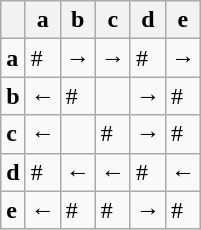<table class="wikitable">
<tr>
<th></th>
<th>a</th>
<th>b</th>
<th>c</th>
<th>d</th>
<th>e</th>
</tr>
<tr>
<td><strong>a</strong></td>
<td>#</td>
<td><strong>→</strong></td>
<td><strong>→</strong></td>
<td>#</td>
<td><strong>→</strong></td>
</tr>
<tr>
<td><strong>b</strong></td>
<td>←</td>
<td>#</td>
<td></td>
<td><strong>→</strong></td>
<td>#</td>
</tr>
<tr>
<td><strong>c</strong></td>
<td>←</td>
<td></td>
<td>#</td>
<td><strong>→</strong></td>
<td>#</td>
</tr>
<tr>
<td><strong>d</strong></td>
<td>#</td>
<td>←</td>
<td>←</td>
<td>#</td>
<td>←</td>
</tr>
<tr>
<td><strong>e</strong></td>
<td>←</td>
<td>#</td>
<td>#</td>
<td><strong>→</strong></td>
<td>#</td>
</tr>
</table>
